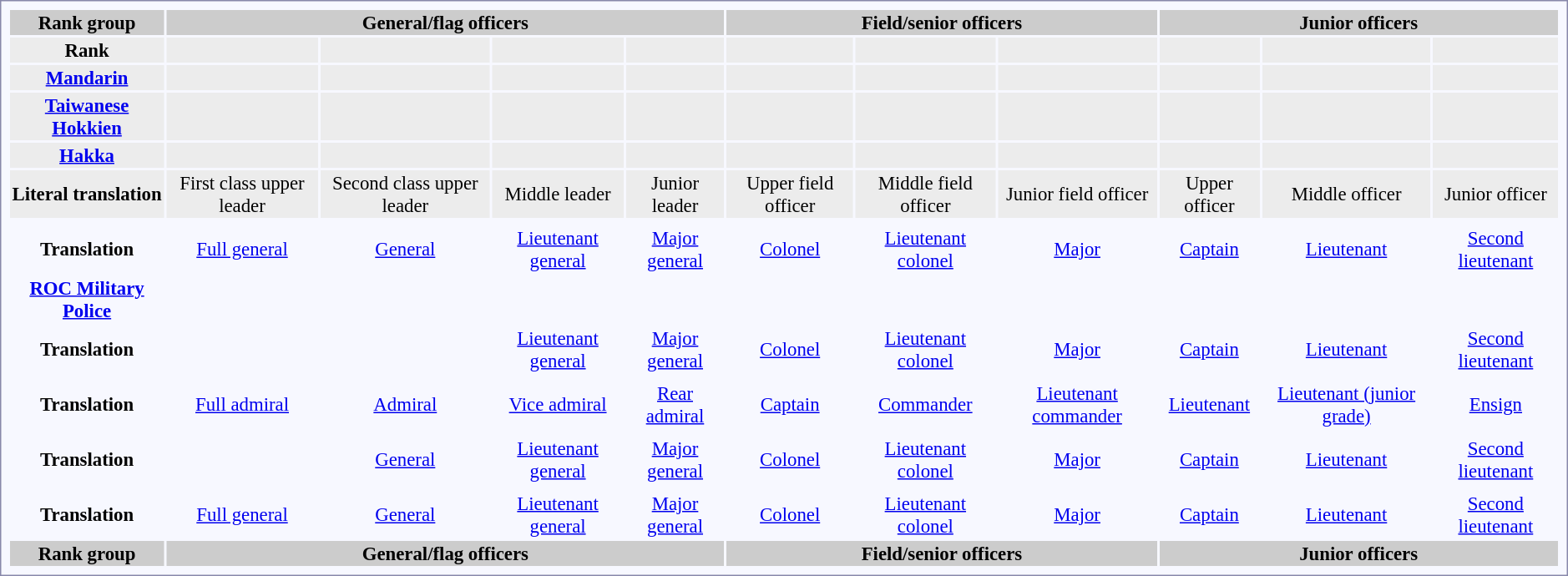<table style="border:1px solid #8888aa; background-color:#f7f8ff; padding:5px; font-size:95%; margin: 0px 12px 12px 0px; text-align:center;">
<tr style="background-color:#CCCCCC; text-align:center;">
<th>Rank group</th>
<th colspan=4>General/flag officers</th>
<th colspan=3>Field/senior officers</th>
<th colspan=3>Junior officers</th>
</tr>
<tr bgcolor=#ececec>
<th>Rank</th>
<td></td>
<td></td>
<td></td>
<td></td>
<td></td>
<td></td>
<td></td>
<td></td>
<td></td>
<td></td>
</tr>
<tr bgcolor=#ececec>
<th><a href='#'>Mandarin</a></th>
<td></td>
<td></td>
<td></td>
<td></td>
<td></td>
<td></td>
<td></td>
<td></td>
<td></td>
<td></td>
</tr>
<tr bgcolor=#ececec>
<th><a href='#'>Taiwanese Hokkien</a></th>
<td></td>
<td></td>
<td></td>
<td></td>
<td></td>
<td></td>
<td></td>
<td></td>
<td></td>
<td></td>
</tr>
<tr bgcolor=#ececec>
<th><a href='#'>Hakka</a></th>
<td></td>
<td></td>
<td></td>
<td></td>
<td></td>
<td></td>
<td></td>
<td></td>
<td></td>
<td></td>
</tr>
<tr bgcolor=#ececec>
<th>Literal translation</th>
<td>First class upper leader</td>
<td>Second class upper leader</td>
<td>Middle leader</td>
<td>Junior leader</td>
<td>Upper field officer</td>
<td>Middle field officer</td>
<td>Junior field officer</td>
<td>Upper officer</td>
<td>Middle officer</td>
<td>Junior officer</td>
</tr>
<tr>
<td><strong></strong></td>
<td></td>
<td></td>
<td></td>
<td></td>
<td></td>
<td></td>
<td></td>
<td></td>
<td></td>
<td></td>
</tr>
<tr>
<td><strong>Translation</strong></td>
<td><a href='#'>Full general</a></td>
<td><a href='#'>General</a></td>
<td><a href='#'>Lieutenant general</a></td>
<td><a href='#'>Major general</a></td>
<td><a href='#'>Colonel</a></td>
<td><a href='#'>Lieutenant colonel</a></td>
<td><a href='#'>Major</a></td>
<td><a href='#'>Captain</a></td>
<td><a href='#'>Lieutenant</a></td>
<td><a href='#'>Second lieutenant</a></td>
</tr>
<tr>
<td><strong> <a href='#'>ROC Military Police</a></strong></td>
<td></td>
<td></td>
<td></td>
<td></td>
<td></td>
<td></td>
<td></td>
<td></td>
<td></td>
<td></td>
</tr>
<tr>
<td><strong>Translation</strong></td>
<td></td>
<td></td>
<td><a href='#'>Lieutenant general</a></td>
<td><a href='#'>Major general</a></td>
<td><a href='#'>Colonel</a></td>
<td><a href='#'>Lieutenant colonel</a></td>
<td><a href='#'>Major</a></td>
<td><a href='#'>Captain</a></td>
<td><a href='#'>Lieutenant</a></td>
<td><a href='#'>Second lieutenant</a></td>
</tr>
<tr>
<td><strong></strong></td>
<td></td>
<td></td>
<td></td>
<td></td>
<td></td>
<td></td>
<td></td>
<td></td>
<td></td>
<td></td>
</tr>
<tr>
<td><strong>Translation</strong></td>
<td><a href='#'>Full admiral</a></td>
<td><a href='#'>Admiral</a></td>
<td><a href='#'>Vice admiral</a></td>
<td><a href='#'>Rear admiral</a></td>
<td><a href='#'>Captain</a></td>
<td><a href='#'>Commander</a></td>
<td><a href='#'>Lieutenant commander</a></td>
<td><a href='#'>Lieutenant</a></td>
<td><a href='#'>Lieutenant (junior grade)</a></td>
<td><a href='#'>Ensign</a></td>
</tr>
<tr>
<td><strong></strong></td>
<td></td>
<td></td>
<td></td>
<td></td>
<td></td>
<td></td>
<td></td>
<td></td>
<td></td>
<td></td>
</tr>
<tr>
<td><strong>Translation</strong></td>
<td></td>
<td><a href='#'>General</a></td>
<td><a href='#'>Lieutenant general</a></td>
<td><a href='#'>Major general</a></td>
<td><a href='#'>Colonel</a></td>
<td><a href='#'>Lieutenant colonel</a></td>
<td><a href='#'>Major</a></td>
<td><a href='#'>Captain</a></td>
<td><a href='#'>Lieutenant</a></td>
<td><a href='#'>Second lieutenant</a></td>
</tr>
<tr>
<td><strong></strong></td>
<td></td>
<td></td>
<td></td>
<td></td>
<td></td>
<td></td>
<td></td>
<td></td>
<td></td>
<td></td>
</tr>
<tr>
<td><strong>Translation</strong></td>
<td><a href='#'>Full general</a></td>
<td><a href='#'>General</a></td>
<td><a href='#'>Lieutenant general</a></td>
<td><a href='#'>Major general</a></td>
<td><a href='#'>Colonel</a></td>
<td><a href='#'>Lieutenant colonel</a></td>
<td><a href='#'>Major</a></td>
<td><a href='#'>Captain</a></td>
<td><a href='#'>Lieutenant</a></td>
<td><a href='#'>Second lieutenant</a></td>
</tr>
<tr style="background-color:#CCCCCC; text-align:center;">
<th>Rank group</th>
<th colspan=4>General/flag officers</th>
<th colspan=3>Field/senior officers</th>
<th colspan=3>Junior officers</th>
</tr>
</table>
